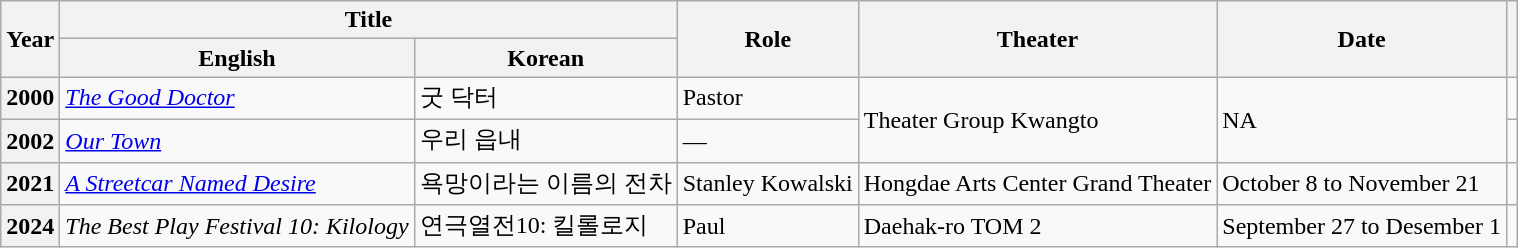<table class="wikitable plainrowheaders">
<tr>
<th rowspan="2">Year</th>
<th colspan="2">Title</th>
<th rowspan="2">Role</th>
<th rowspan="2">Theater</th>
<th rowspan="2">Date</th>
<th rowspan="2"></th>
</tr>
<tr>
<th>English</th>
<th>Korean</th>
</tr>
<tr>
<th scope="row">2000</th>
<td><em><a href='#'>The Good Doctor</a></em></td>
<td>굿 닥터</td>
<td>Pastor</td>
<td rowspan="2">Theater Group Kwangto</td>
<td rowspan="2">NA</td>
<td style="text-align:center"></td>
</tr>
<tr>
<th scope="row">2002</th>
<td><em><a href='#'>Our Town</a></em></td>
<td>우리 읍내</td>
<td>—</td>
<td style="text-align:center"></td>
</tr>
<tr>
<th scope="row">2021</th>
<td><em><a href='#'>A Streetcar Named Desire</a></em></td>
<td>욕망이라는 이름의 전차</td>
<td>Stanley Kowalski</td>
<td>Hongdae Arts Center Grand Theater</td>
<td>October 8 to November 21</td>
<td style="text-align:center"></td>
</tr>
<tr>
<th scope="row">2024</th>
<td><em>The Best Play Festival 10: Kilology</em></td>
<td>연극열전10: 킬롤로지</td>
<td>Paul</td>
<td>Daehak-ro TOM 2</td>
<td>September 27 to Desember 1</td>
<td></td>
</tr>
</table>
